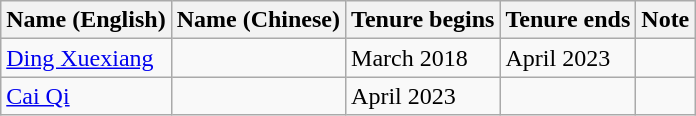<table class="wikitable">
<tr>
<th>Name (English)</th>
<th>Name (Chinese)</th>
<th>Tenure begins</th>
<th>Tenure ends</th>
<th>Note</th>
</tr>
<tr>
<td><a href='#'>Ding Xuexiang</a></td>
<td></td>
<td>March 2018</td>
<td>April 2023</td>
<td></td>
</tr>
<tr>
<td><a href='#'>Cai Qi</a></td>
<td></td>
<td>April 2023</td>
<td></td>
<td></td>
</tr>
</table>
